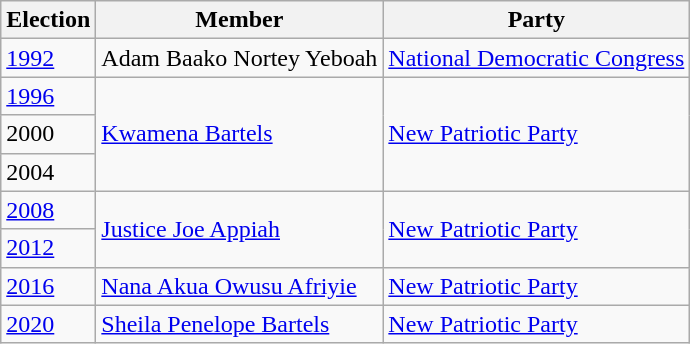<table class="wikitable">
<tr>
<th>Election</th>
<th>Member</th>
<th>Party</th>
</tr>
<tr>
<td><a href='#'>1992</a></td>
<td>Adam Baako Nortey Yeboah</td>
<td><a href='#'>National Democratic Congress</a></td>
</tr>
<tr>
<td><a href='#'>1996</a></td>
<td rowspan="3"><a href='#'>Kwamena Bartels</a></td>
<td rowspan="3"><a href='#'>New Patriotic Party</a></td>
</tr>
<tr>
<td>2000</td>
</tr>
<tr>
<td>2004</td>
</tr>
<tr>
<td><a href='#'>2008</a></td>
<td rowspan="2"><a href='#'>Justice Joe Appiah</a></td>
<td rowspan="2"><a href='#'>New Patriotic Party</a></td>
</tr>
<tr>
<td><a href='#'>2012</a></td>
</tr>
<tr>
<td><a href='#'>2016</a></td>
<td><a href='#'>Nana Akua Owusu Afriyie</a></td>
<td><a href='#'>New Patriotic Party</a></td>
</tr>
<tr>
<td><a href='#'>2020</a></td>
<td><a href='#'>Sheila Penelope Bartels</a></td>
<td><a href='#'>New Patriotic Party</a></td>
</tr>
</table>
